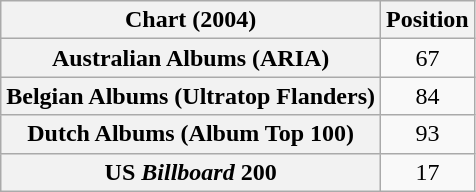<table class="wikitable sortable plainrowheaders" style="text-align:center;">
<tr>
<th scope="col">Chart (2004)</th>
<th scope="col">Position</th>
</tr>
<tr>
<th scope="row">Australian Albums (ARIA)</th>
<td>67</td>
</tr>
<tr>
<th scope="row">Belgian Albums (Ultratop Flanders)</th>
<td>84</td>
</tr>
<tr>
<th scope="row">Dutch Albums (Album Top 100)</th>
<td>93</td>
</tr>
<tr>
<th scope="row">US <em>Billboard</em> 200</th>
<td>17</td>
</tr>
</table>
